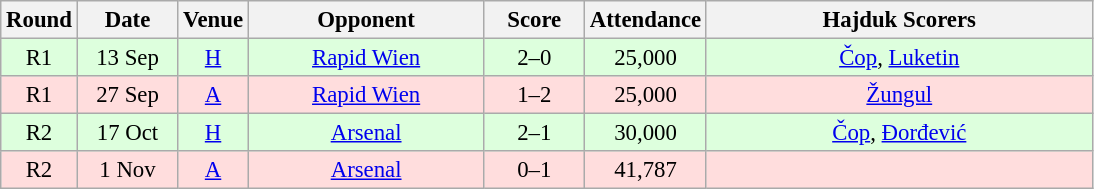<table class="wikitable sortable" style="text-align: center; font-size:95%;">
<tr>
<th width="30">Round</th>
<th width="60">Date</th>
<th width="20">Venue</th>
<th width="150">Opponent</th>
<th width="60">Score</th>
<th width="60">Attendance</th>
<th width="250">Hajduk Scorers</th>
</tr>
<tr bgcolor="#ddffdd">
<td>R1</td>
<td>13 Sep</td>
<td><a href='#'>H</a></td>
<td><a href='#'>Rapid Wien</a> </td>
<td>2–0</td>
<td>25,000</td>
<td><a href='#'>Čop</a>, <a href='#'>Luketin</a></td>
</tr>
<tr bgcolor="#ffdddd">
<td>R1</td>
<td>27 Sep</td>
<td><a href='#'>A</a> </td>
<td><a href='#'>Rapid Wien</a> </td>
<td>1–2</td>
<td>25,000</td>
<td><a href='#'>Žungul</a></td>
</tr>
<tr bgcolor="#ddffdd">
<td>R2</td>
<td>17 Oct</td>
<td><a href='#'>H</a></td>
<td><a href='#'>Arsenal</a> </td>
<td>2–1</td>
<td>30,000</td>
<td><a href='#'>Čop</a>, <a href='#'>Đorđević</a></td>
</tr>
<tr bgcolor="#ffdddd">
<td>R2</td>
<td>1 Nov</td>
<td><a href='#'>A</a> </td>
<td><a href='#'>Arsenal</a> </td>
<td>0–1</td>
<td>41,787</td>
<td></td>
</tr>
</table>
